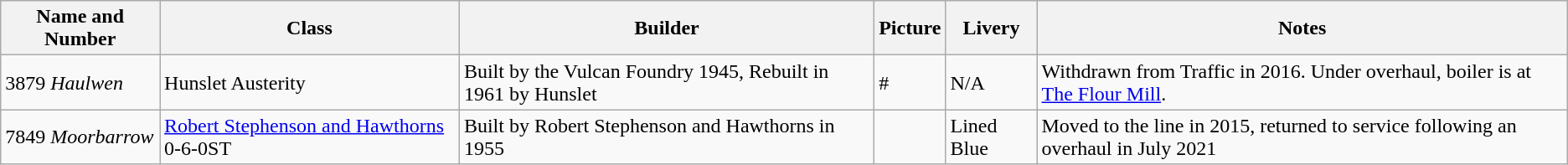<table class="wikitable sortable mw-collapsible">
<tr>
<th>Name and Number</th>
<th>Class</th>
<th>Builder</th>
<th>Picture</th>
<th>Livery</th>
<th>Notes</th>
</tr>
<tr>
<td>3879 <em>Haulwen</em></td>
<td>Hunslet Austerity</td>
<td>Built by the Vulcan Foundry 1945, Rebuilt in 1961 by Hunslet</td>
<td>#</td>
<td>N/A</td>
<td>Withdrawn from Traffic in 2016. Under overhaul, boiler is at <a href='#'>The Flour Mill</a>.</td>
</tr>
<tr>
<td>7849 <em>Moorbarrow</em></td>
<td><a href='#'>Robert Stephenson and Hawthorns</a> 0-6-0ST</td>
<td>Built by Robert Stephenson and Hawthorns in 1955</td>
<td></td>
<td>Lined Blue</td>
<td>Moved to the line in 2015, returned to service following an overhaul in July 2021</td>
</tr>
</table>
